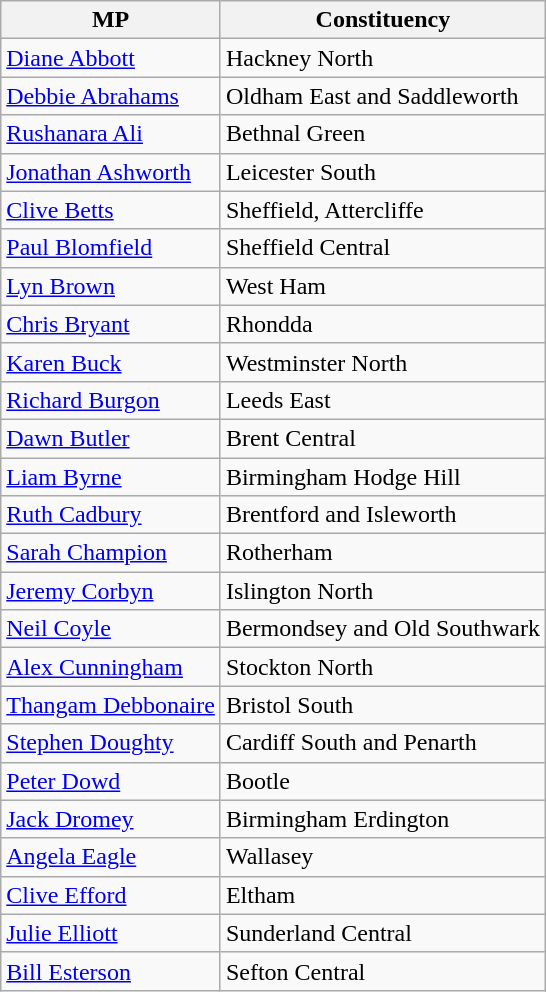<table class="wikitable" style="display: inline-table;">
<tr>
<th>MP</th>
<th>Constituency</th>
</tr>
<tr>
<td><a href='#'>Diane Abbott</a></td>
<td>Hackney North</td>
</tr>
<tr>
<td><a href='#'>Debbie Abrahams</a></td>
<td>Oldham East and Saddleworth</td>
</tr>
<tr>
<td><a href='#'>Rushanara Ali</a></td>
<td>Bethnal Green</td>
</tr>
<tr>
<td><a href='#'>Jonathan Ashworth</a></td>
<td>Leicester South</td>
</tr>
<tr>
<td><a href='#'>Clive Betts</a></td>
<td>Sheffield, Attercliffe</td>
</tr>
<tr>
<td><a href='#'>Paul Blomfield</a></td>
<td>Sheffield Central</td>
</tr>
<tr>
<td><a href='#'>Lyn Brown</a></td>
<td>West Ham</td>
</tr>
<tr>
<td><a href='#'>Chris Bryant</a></td>
<td>Rhondda</td>
</tr>
<tr>
<td><a href='#'>Karen Buck</a></td>
<td>Westminster North</td>
</tr>
<tr>
<td><a href='#'>Richard Burgon</a></td>
<td>Leeds East</td>
</tr>
<tr>
<td><a href='#'>Dawn Butler</a></td>
<td>Brent Central</td>
</tr>
<tr>
<td><a href='#'>Liam Byrne</a></td>
<td>Birmingham Hodge Hill</td>
</tr>
<tr>
<td><a href='#'>Ruth Cadbury</a></td>
<td>Brentford and Isleworth</td>
</tr>
<tr>
<td><a href='#'>Sarah Champion</a></td>
<td>Rotherham</td>
</tr>
<tr>
<td><a href='#'>Jeremy Corbyn</a></td>
<td>Islington North</td>
</tr>
<tr>
<td><a href='#'>Neil Coyle</a></td>
<td>Bermondsey and Old Southwark</td>
</tr>
<tr>
<td><a href='#'>Alex Cunningham</a></td>
<td>Stockton North</td>
</tr>
<tr>
<td><a href='#'>Thangam Debbonaire</a></td>
<td>Bristol South</td>
</tr>
<tr>
<td><a href='#'>Stephen Doughty</a></td>
<td>Cardiff South and Penarth</td>
</tr>
<tr>
<td><a href='#'>Peter Dowd</a></td>
<td>Bootle</td>
</tr>
<tr>
<td><a href='#'>Jack Dromey</a></td>
<td>Birmingham Erdington</td>
</tr>
<tr>
<td><a href='#'>Angela Eagle</a></td>
<td>Wallasey</td>
</tr>
<tr>
<td><a href='#'>Clive Efford</a></td>
<td>Eltham</td>
</tr>
<tr>
<td><a href='#'>Julie Elliott</a></td>
<td>Sunderland Central</td>
</tr>
<tr>
<td><a href='#'>Bill Esterson</a></td>
<td>Sefton Central</td>
</tr>
</table>
